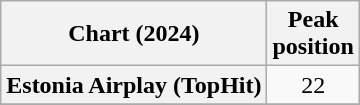<table class="wikitable plainrowheaders sortable" style="text-align:center">
<tr>
<th scope="col">Chart (2024)</th>
<th scope="col">Peak<br>position</th>
</tr>
<tr>
<th scope="row">Estonia Airplay (TopHit)</th>
<td>22</td>
</tr>
<tr>
</tr>
</table>
